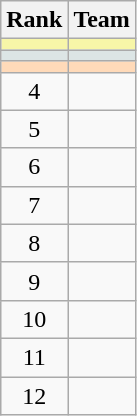<table class="wikitable">
<tr>
<th>Rank</th>
<th>Team</th>
</tr>
<tr style="background:#F7F6A8;">
<td align=center></td>
<td></td>
</tr>
<tr style="background:#DCE5E5;">
<td align=center></td>
<td></td>
</tr>
<tr style="background:#FFDAB9;">
<td align=center></td>
<td></td>
</tr>
<tr>
<td align=center>4</td>
<td></td>
</tr>
<tr>
<td align=center>5</td>
<td></td>
</tr>
<tr>
<td align=center>6</td>
<td></td>
</tr>
<tr>
<td align=center>7</td>
<td></td>
</tr>
<tr>
<td align=center>8</td>
<td></td>
</tr>
<tr>
<td align=center>9</td>
<td></td>
</tr>
<tr>
<td align=center>10</td>
<td></td>
</tr>
<tr>
<td align=center>11</td>
<td></td>
</tr>
<tr>
<td align=center>12</td>
<td></td>
</tr>
</table>
